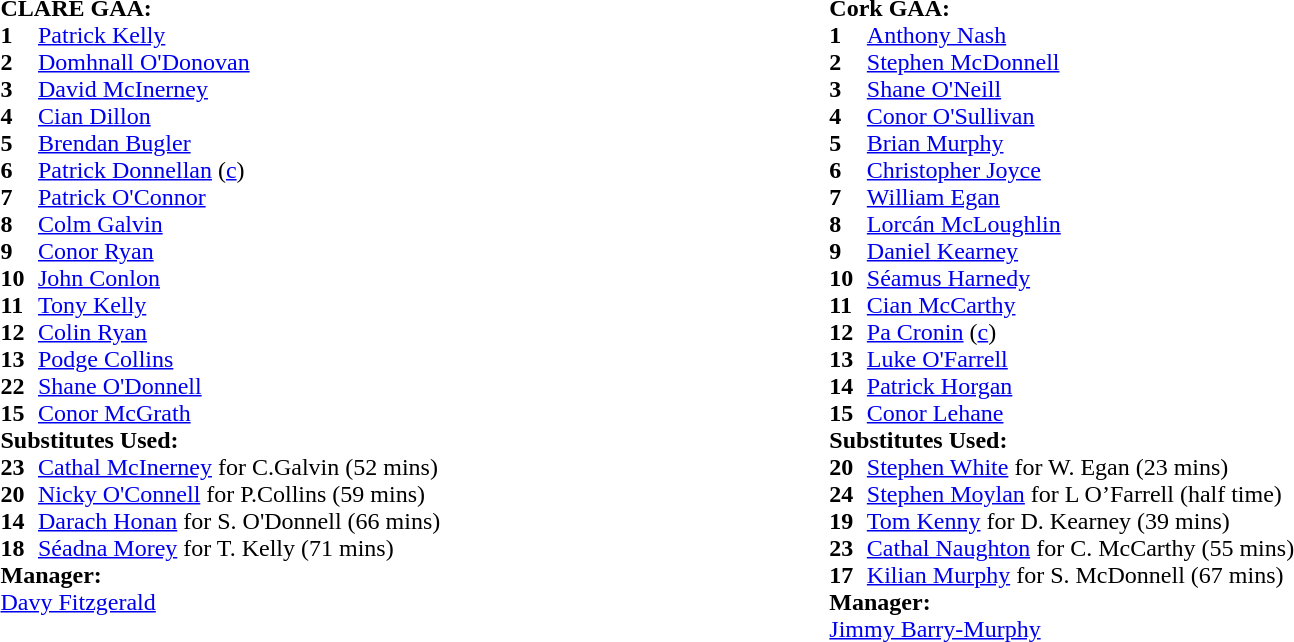<table style="width:75%;">
<tr>
<td style="vertical-align:top; width:50%;"><br><table style="font-size: 100%" cellspacing="0" cellpadding="0">
<tr>
<td colspan="4"><strong>CLARE GAA:</strong></td>
</tr>
<tr>
<th width=25></th>
</tr>
<tr>
<td><strong>1</strong></td>
<td><a href='#'>Patrick Kelly</a></td>
</tr>
<tr>
<td><strong>2</strong></td>
<td><a href='#'>Domhnall O'Donovan</a></td>
</tr>
<tr>
<td><strong>3</strong></td>
<td><a href='#'>David McInerney</a></td>
</tr>
<tr>
<td><strong>4</strong></td>
<td><a href='#'>Cian Dillon</a></td>
</tr>
<tr>
<td><strong>5</strong></td>
<td><a href='#'>Brendan Bugler</a></td>
</tr>
<tr>
<td><strong>6</strong></td>
<td><a href='#'>Patrick Donnellan</a> (<a href='#'>c</a>)</td>
</tr>
<tr>
<td><strong>7</strong></td>
<td><a href='#'>Patrick O'Connor</a></td>
</tr>
<tr>
<td><strong>8</strong></td>
<td><a href='#'>Colm Galvin</a></td>
</tr>
<tr>
<td><strong>9</strong></td>
<td><a href='#'>Conor Ryan</a></td>
</tr>
<tr>
<td><strong>10</strong></td>
<td><a href='#'>John Conlon</a></td>
</tr>
<tr>
<td><strong>11</strong></td>
<td><a href='#'>Tony Kelly</a></td>
</tr>
<tr>
<td><strong>12</strong></td>
<td><a href='#'>Colin Ryan</a></td>
</tr>
<tr>
<td><strong>13</strong></td>
<td><a href='#'>Podge Collins</a></td>
</tr>
<tr>
<td><strong>22</strong></td>
<td><a href='#'>Shane O'Donnell</a></td>
</tr>
<tr>
<td><strong>15</strong></td>
<td><a href='#'>Conor McGrath</a></td>
</tr>
<tr>
<td colspan=3><strong>Substitutes Used:</strong></td>
</tr>
<tr>
<td><strong>23</strong></td>
<td><a href='#'>Cathal McInerney</a> for C.Galvin (52 mins)</td>
</tr>
<tr>
<td><strong>20</strong></td>
<td><a href='#'>Nicky O'Connell</a> for P.Collins (59 mins)</td>
</tr>
<tr>
<td><strong>14</strong></td>
<td><a href='#'>Darach Honan</a> for S. O'Donnell (66 mins)</td>
</tr>
<tr>
<td><strong>18</strong></td>
<td><a href='#'>Séadna Morey</a> for T. Kelly (71 mins)</td>
</tr>
<tr>
<td colspan=3><strong>Manager:</strong></td>
</tr>
<tr>
<td colspan=4><a href='#'>Davy Fitzgerald</a></td>
</tr>
</table>
</td>
<td style="vertical-align:top; width:50%;"><br><table cellspacing="0" cellpadding="0" style="font-size:100%; margin:auto;">
<tr>
<td colspan="4"><strong>Cork GAA:</strong></td>
</tr>
<tr>
<th width=25></th>
</tr>
<tr>
<td><strong>1</strong></td>
<td><a href='#'>Anthony Nash</a></td>
</tr>
<tr>
<td><strong>2</strong></td>
<td><a href='#'>Stephen McDonnell</a></td>
</tr>
<tr>
<td><strong>3</strong></td>
<td><a href='#'>Shane O'Neill</a></td>
</tr>
<tr>
<td><strong>4</strong></td>
<td><a href='#'>Conor O'Sullivan</a></td>
</tr>
<tr>
<td><strong>5</strong></td>
<td><a href='#'>Brian Murphy</a></td>
</tr>
<tr>
<td><strong>6</strong></td>
<td><a href='#'>Christopher Joyce</a></td>
</tr>
<tr>
<td><strong>7</strong></td>
<td><a href='#'>William Egan</a></td>
</tr>
<tr>
<td><strong>8</strong></td>
<td><a href='#'>Lorcán McLoughlin</a></td>
</tr>
<tr>
<td><strong>9</strong></td>
<td><a href='#'>Daniel Kearney</a></td>
</tr>
<tr>
<td><strong>10</strong></td>
<td><a href='#'>Séamus Harnedy</a></td>
</tr>
<tr>
<td><strong>11</strong></td>
<td><a href='#'>Cian McCarthy</a></td>
</tr>
<tr>
<td><strong>12</strong></td>
<td><a href='#'>Pa Cronin</a> (<a href='#'>c</a>)</td>
</tr>
<tr>
<td><strong>13</strong></td>
<td><a href='#'>Luke O'Farrell</a></td>
</tr>
<tr>
<td><strong>14</strong></td>
<td><a href='#'>Patrick Horgan</a></td>
</tr>
<tr>
<td><strong>15</strong></td>
<td><a href='#'>Conor Lehane</a></td>
</tr>
<tr>
<td colspan=3><strong>Substitutes Used:</strong></td>
</tr>
<tr>
<td><strong>20</strong></td>
<td><a href='#'>Stephen White</a> for W. Egan (23 mins)</td>
</tr>
<tr>
<td><strong>24</strong></td>
<td><a href='#'>Stephen Moylan</a> for L O’Farrell (half time)</td>
</tr>
<tr>
<td><strong>19</strong></td>
<td><a href='#'>Tom Kenny</a> for D. Kearney (39 mins)</td>
</tr>
<tr>
<td><strong>23</strong></td>
<td><a href='#'>Cathal Naughton</a> for C. McCarthy (55 mins)</td>
</tr>
<tr>
<td><strong>17</strong></td>
<td><a href='#'>Kilian Murphy</a> for S. McDonnell (67 mins)</td>
</tr>
<tr>
<td colspan=3><strong>Manager:</strong></td>
</tr>
<tr>
<td colspan=4><a href='#'>Jimmy Barry-Murphy</a></td>
</tr>
</table>
</td>
</tr>
</table>
